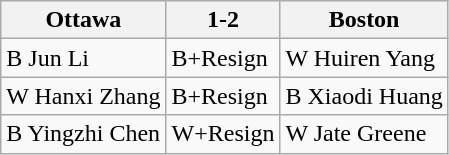<table class="wikitable">
<tr>
<th>Ottawa</th>
<th>1-2</th>
<th>Boston</th>
</tr>
<tr>
<td>B Jun Li</td>
<td>B+Resign</td>
<td>W Huiren Yang</td>
</tr>
<tr>
<td>W Hanxi Zhang</td>
<td>B+Resign</td>
<td>B Xiaodi Huang</td>
</tr>
<tr>
<td>B Yingzhi Chen</td>
<td>W+Resign</td>
<td>W Jate Greene</td>
</tr>
</table>
